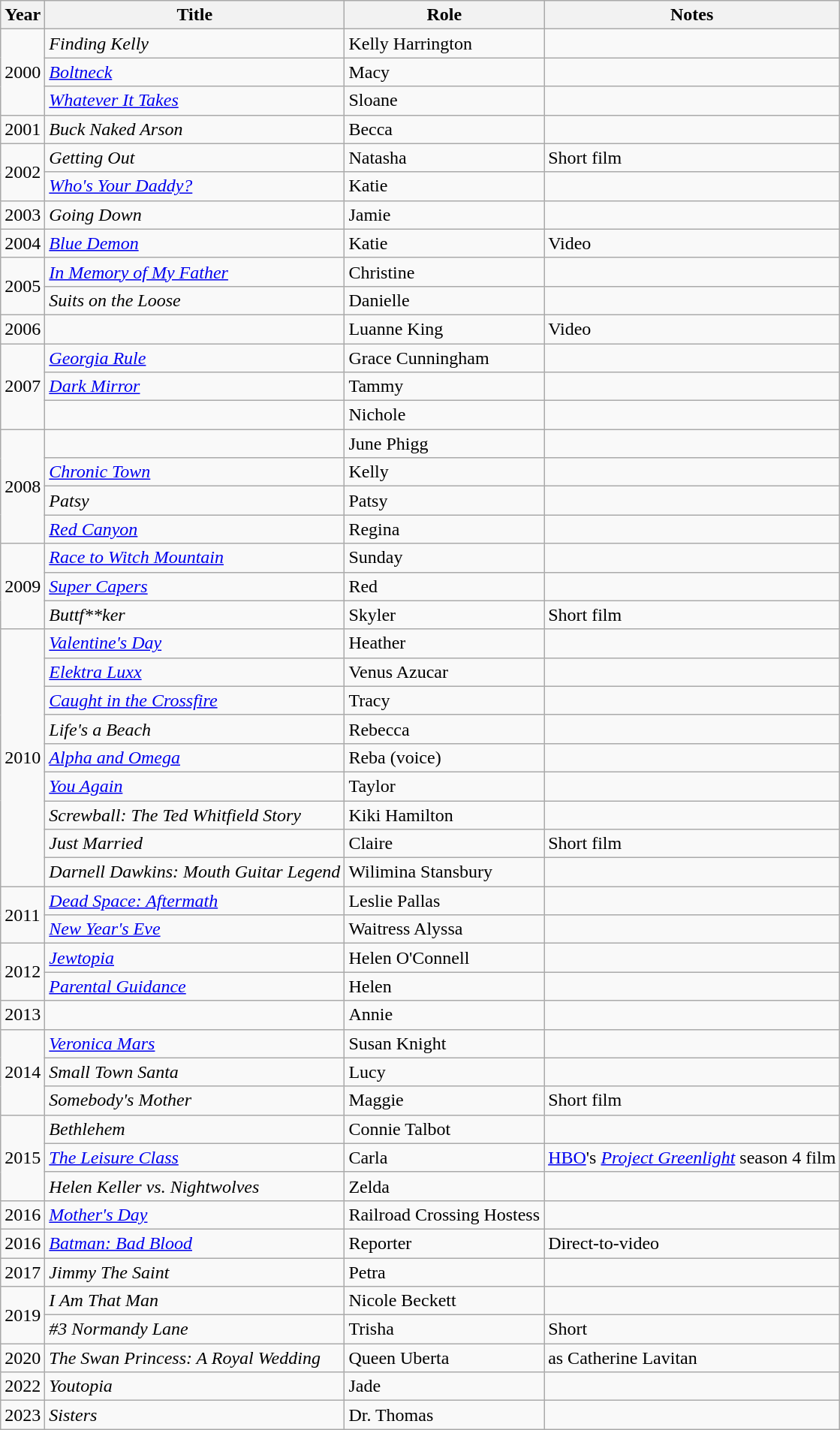<table class="wikitable sortable">
<tr>
<th>Year</th>
<th>Title</th>
<th>Role</th>
<th class="unsortable">Notes</th>
</tr>
<tr>
<td rowspan=3>2000</td>
<td><em>Finding Kelly</em></td>
<td>Kelly Harrington</td>
<td></td>
</tr>
<tr>
<td><em><a href='#'>Boltneck</a></em></td>
<td>Macy</td>
<td></td>
</tr>
<tr>
<td><em><a href='#'>Whatever It Takes</a></em></td>
<td>Sloane</td>
<td></td>
</tr>
<tr>
<td>2001</td>
<td><em>Buck Naked Arson</em></td>
<td>Becca</td>
<td></td>
</tr>
<tr>
<td rowspan="2">2002</td>
<td><em>Getting Out</em></td>
<td>Natasha</td>
<td>Short film</td>
</tr>
<tr>
<td><a href='#'><em>Who's Your Daddy?</em></a></td>
<td>Katie</td>
<td></td>
</tr>
<tr>
<td>2003</td>
<td><em>Going Down</em></td>
<td>Jamie</td>
<td></td>
</tr>
<tr>
<td>2004</td>
<td><em><a href='#'>Blue Demon</a></em></td>
<td>Katie</td>
<td>Video</td>
</tr>
<tr>
<td rowspan=2>2005</td>
<td><em><a href='#'>In Memory of My Father</a></em></td>
<td>Christine</td>
<td></td>
</tr>
<tr>
<td><em>Suits on the Loose</em></td>
<td>Danielle</td>
<td></td>
</tr>
<tr>
<td>2006</td>
<td><em></em></td>
<td>Luanne King</td>
<td>Video</td>
</tr>
<tr>
<td rowspan=3>2007</td>
<td><em><a href='#'>Georgia Rule</a></em></td>
<td>Grace Cunningham</td>
<td></td>
</tr>
<tr>
<td><em><a href='#'>Dark Mirror</a></em></td>
<td>Tammy</td>
<td></td>
</tr>
<tr>
<td><em></em></td>
<td>Nichole</td>
<td></td>
</tr>
<tr>
<td rowspan=4>2008</td>
<td><em></em></td>
<td>June Phigg</td>
<td></td>
</tr>
<tr>
<td><em><a href='#'>Chronic Town</a></em></td>
<td>Kelly</td>
<td></td>
</tr>
<tr>
<td><em>Patsy</em></td>
<td>Patsy</td>
<td></td>
</tr>
<tr>
<td><em><a href='#'>Red Canyon</a></em></td>
<td>Regina</td>
<td></td>
</tr>
<tr>
<td rowspan=3>2009</td>
<td><em><a href='#'>Race to Witch Mountain</a></em></td>
<td>Sunday</td>
<td></td>
</tr>
<tr>
<td><em><a href='#'>Super Capers</a></em></td>
<td>Red</td>
<td></td>
</tr>
<tr>
<td><em>Buttf**ker</em></td>
<td>Skyler</td>
<td>Short film</td>
</tr>
<tr>
<td rowspan=9>2010</td>
<td><em><a href='#'>Valentine's Day</a></em></td>
<td>Heather</td>
<td></td>
</tr>
<tr>
<td><em><a href='#'>Elektra Luxx</a></em></td>
<td>Venus Azucar</td>
<td></td>
</tr>
<tr>
<td><em><a href='#'>Caught in the Crossfire</a></em></td>
<td>Tracy</td>
<td></td>
</tr>
<tr>
<td><em>Life's a Beach</em></td>
<td>Rebecca</td>
<td></td>
</tr>
<tr>
<td><em><a href='#'>Alpha and Omega</a></em></td>
<td>Reba (voice)</td>
<td></td>
</tr>
<tr>
<td><em><a href='#'>You Again</a></em></td>
<td>Taylor</td>
<td></td>
</tr>
<tr>
<td><em>Screwball: The Ted Whitfield Story</em></td>
<td>Kiki Hamilton</td>
<td></td>
</tr>
<tr>
<td><em>Just Married</em></td>
<td>Claire</td>
<td>Short film</td>
</tr>
<tr>
<td><em>Darnell Dawkins: Mouth Guitar Legend</em></td>
<td>Wilimina Stansbury</td>
<td></td>
</tr>
<tr>
<td rowspan=2>2011</td>
<td><em><a href='#'>Dead Space: Aftermath</a></em></td>
<td>Leslie Pallas</td>
<td></td>
</tr>
<tr>
<td><em><a href='#'>New Year's Eve</a></em></td>
<td>Waitress Alyssa</td>
<td></td>
</tr>
<tr>
<td rowspan=2>2012</td>
<td><em><a href='#'>Jewtopia</a></em></td>
<td>Helen O'Connell</td>
<td></td>
</tr>
<tr>
<td><em><a href='#'>Parental Guidance</a></em></td>
<td>Helen</td>
<td></td>
</tr>
<tr>
<td>2013</td>
<td><em></em></td>
<td>Annie</td>
<td></td>
</tr>
<tr>
<td rowspan=3>2014</td>
<td><em><a href='#'>Veronica Mars</a></em></td>
<td>Susan Knight</td>
<td></td>
</tr>
<tr>
<td><em>Small Town Santa</em></td>
<td>Lucy</td>
<td></td>
</tr>
<tr>
<td><em>Somebody's Mother</em></td>
<td>Maggie</td>
<td>Short film</td>
</tr>
<tr>
<td rowspan="3">2015</td>
<td><em>Bethlehem</em></td>
<td>Connie Talbot</td>
<td></td>
</tr>
<tr>
<td><em><a href='#'>The Leisure Class</a></em></td>
<td>Carla</td>
<td><a href='#'>HBO</a>'s <em><a href='#'>Project Greenlight</a></em> season 4 film</td>
</tr>
<tr>
<td><em>Helen Keller vs. Nightwolves</em></td>
<td>Zelda</td>
<td></td>
</tr>
<tr>
<td>2016</td>
<td><em><a href='#'>Mother's Day</a></em></td>
<td>Railroad Crossing Hostess</td>
<td></td>
</tr>
<tr>
<td>2016</td>
<td><em><a href='#'>Batman: Bad Blood</a></em></td>
<td>Reporter</td>
<td>Direct-to-video</td>
</tr>
<tr>
<td>2017</td>
<td><em>Jimmy The Saint</em></td>
<td>Petra</td>
<td></td>
</tr>
<tr>
<td rowspan=2>2019</td>
<td><em>I Am That Man</em></td>
<td>Nicole Beckett</td>
<td></td>
</tr>
<tr>
<td><em>#3 Normandy Lane</em></td>
<td>Trisha</td>
<td>Short</td>
</tr>
<tr>
<td>2020</td>
<td><em>The Swan Princess: A Royal Wedding</em></td>
<td>Queen Uberta</td>
<td>as Catherine Lavitan</td>
</tr>
<tr>
<td>2022</td>
<td><em>Youtopia</em></td>
<td>Jade</td>
<td></td>
</tr>
<tr>
<td>2023</td>
<td><em>Sisters</em></td>
<td>Dr. Thomas</td>
<td></td>
</tr>
</table>
